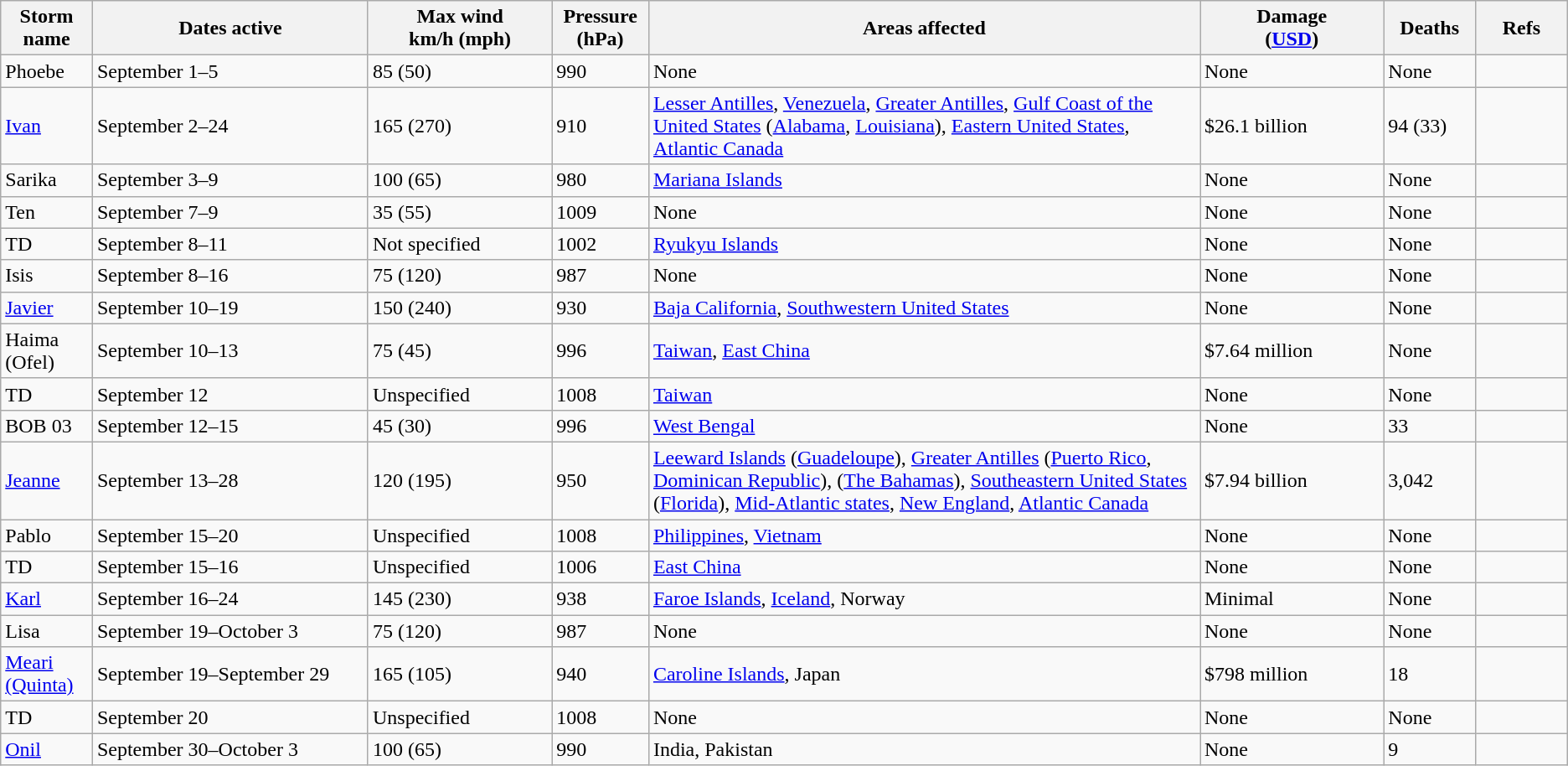<table class="wikitable sortable">
<tr>
<th width="5%">Storm name</th>
<th width="15%">Dates active</th>
<th width="10%">Max wind<br>km/h (mph)</th>
<th width="5%">Pressure<br>(hPa)</th>
<th width="30%">Areas affected</th>
<th width="10%">Damage<br>(<a href='#'>USD</a>)</th>
<th width="5%">Deaths</th>
<th width="5%">Refs</th>
</tr>
<tr>
<td>Phoebe</td>
<td>September 1–5</td>
<td>85 (50)</td>
<td>990</td>
<td>None</td>
<td>None</td>
<td>None</td>
<td></td>
</tr>
<tr>
<td><a href='#'>Ivan</a></td>
<td>September 2–24</td>
<td>165 (270)</td>
<td>910</td>
<td><a href='#'>Lesser Antilles</a>, <a href='#'>Venezuela</a>, <a href='#'>Greater Antilles</a>, <a href='#'>Gulf Coast of the United States</a> (<a href='#'>Alabama</a>, <a href='#'>Louisiana</a>), <a href='#'>Eastern United States</a>, <a href='#'>Atlantic Canada</a></td>
<td>$26.1 billion</td>
<td>94 (33)</td>
<td></td>
</tr>
<tr>
<td>Sarika</td>
<td>September 3–9</td>
<td>100 (65)</td>
<td>980</td>
<td><a href='#'>Mariana Islands</a></td>
<td>None</td>
<td>None</td>
<td></td>
</tr>
<tr>
<td>Ten</td>
<td>September 7–9</td>
<td>35 (55)</td>
<td>1009</td>
<td>None</td>
<td>None</td>
<td>None</td>
<td></td>
</tr>
<tr>
<td>TD</td>
<td>September 8–11</td>
<td>Not specified</td>
<td>1002</td>
<td><a href='#'>Ryukyu Islands</a></td>
<td>None</td>
<td>None</td>
<td></td>
</tr>
<tr>
<td>Isis</td>
<td>September 8–16</td>
<td>75 (120)</td>
<td>987</td>
<td>None</td>
<td>None</td>
<td>None</td>
<td></td>
</tr>
<tr>
<td><a href='#'>Javier</a></td>
<td>September 10–19</td>
<td>150 (240)</td>
<td>930</td>
<td><a href='#'>Baja California</a>, <a href='#'>Southwestern United States</a></td>
<td>None</td>
<td>None</td>
<td></td>
</tr>
<tr>
<td>Haima (Ofel)</td>
<td>September 10–13</td>
<td>75 (45)</td>
<td>996</td>
<td><a href='#'>Taiwan</a>, <a href='#'>East China</a></td>
<td>$7.64 million</td>
<td>None</td>
<td></td>
</tr>
<tr>
<td>TD</td>
<td>September 12</td>
<td>Unspecified</td>
<td>1008</td>
<td><a href='#'>Taiwan</a></td>
<td>None</td>
<td>None</td>
<td></td>
</tr>
<tr>
<td>BOB 03</td>
<td>September 12–15</td>
<td>45 (30)</td>
<td>996</td>
<td><a href='#'>West Bengal</a></td>
<td>None</td>
<td>33</td>
<td></td>
</tr>
<tr>
<td><a href='#'>Jeanne</a></td>
<td>September 13–28</td>
<td>120 (195)</td>
<td>950</td>
<td><a href='#'>Leeward Islands</a> (<a href='#'>Guadeloupe</a>), <a href='#'>Greater Antilles</a> (<a href='#'>Puerto Rico</a>, <a href='#'>Dominican Republic</a>), (<a href='#'>The Bahamas</a>), <a href='#'>Southeastern United States</a> (<a href='#'>Florida</a>), <a href='#'>Mid-Atlantic states</a>, <a href='#'>New England</a>, <a href='#'>Atlantic Canada</a></td>
<td>$7.94 billion</td>
<td>3,042</td>
<td></td>
</tr>
<tr>
<td>Pablo</td>
<td>September 15–20</td>
<td>Unspecified</td>
<td>1008</td>
<td><a href='#'>Philippines</a>, <a href='#'>Vietnam</a></td>
<td>None</td>
<td>None</td>
<td></td>
</tr>
<tr>
<td>TD</td>
<td>September 15–16</td>
<td>Unspecified</td>
<td>1006</td>
<td><a href='#'>East China</a></td>
<td>None</td>
<td>None</td>
<td></td>
</tr>
<tr>
<td><a href='#'>Karl</a></td>
<td>September 16–24</td>
<td>145 (230)</td>
<td>938</td>
<td><a href='#'>Faroe Islands</a>, <a href='#'>Iceland</a>, Norway</td>
<td>Minimal</td>
<td>None</td>
<td></td>
</tr>
<tr>
<td>Lisa</td>
<td>September 19–October 3</td>
<td>75 (120)</td>
<td>987</td>
<td>None</td>
<td>None</td>
<td>None</td>
<td></td>
</tr>
<tr>
<td><a href='#'>Meari (Quinta)</a></td>
<td>September 19–September 29</td>
<td>165 (105)</td>
<td>940</td>
<td><a href='#'>Caroline Islands</a>, Japan</td>
<td>$798 million</td>
<td>18</td>
<td></td>
</tr>
<tr>
<td>TD</td>
<td>September 20</td>
<td>Unspecified</td>
<td>1008</td>
<td>None</td>
<td>None</td>
<td>None</td>
<td></td>
</tr>
<tr>
<td><a href='#'>Onil</a></td>
<td>September 30–October 3</td>
<td>100 (65)</td>
<td>990</td>
<td>India, Pakistan</td>
<td>None</td>
<td>9</td>
<td></td>
</tr>
</table>
